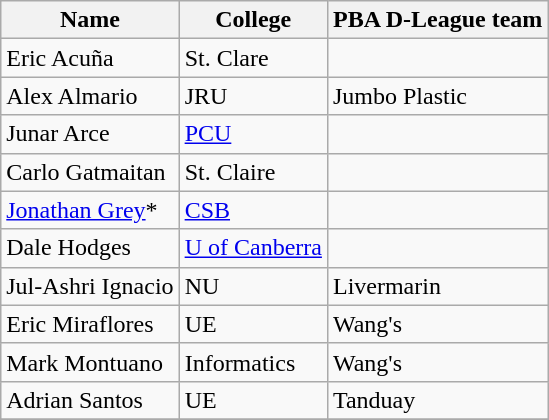<table class=wikitable>
<tr>
<th>Name</th>
<th>College</th>
<th>PBA D-League team</th>
</tr>
<tr>
<td>Eric Acuña</td>
<td>St. Clare</td>
<td></td>
</tr>
<tr>
<td>Alex Almario</td>
<td>JRU</td>
<td>Jumbo Plastic</td>
</tr>
<tr>
<td>Junar Arce</td>
<td><a href='#'>PCU</a></td>
<td></td>
</tr>
<tr>
<td>Carlo Gatmaitan</td>
<td>St. Claire</td>
<td></td>
</tr>
<tr>
<td><a href='#'>Jonathan Grey</a>*</td>
<td><a href='#'>CSB</a></td>
<td></td>
</tr>
<tr>
<td>Dale Hodges</td>
<td><a href='#'>U of Canberra</a></td>
<td></td>
</tr>
<tr>
<td>Jul-Ashri Ignacio</td>
<td>NU</td>
<td>Livermarin</td>
</tr>
<tr>
<td>Eric Miraflores</td>
<td>UE</td>
<td>Wang's</td>
</tr>
<tr>
<td>Mark Montuano</td>
<td>Informatics</td>
<td>Wang's</td>
</tr>
<tr>
<td>Adrian Santos</td>
<td>UE</td>
<td>Tanduay</td>
</tr>
<tr>
</tr>
</table>
